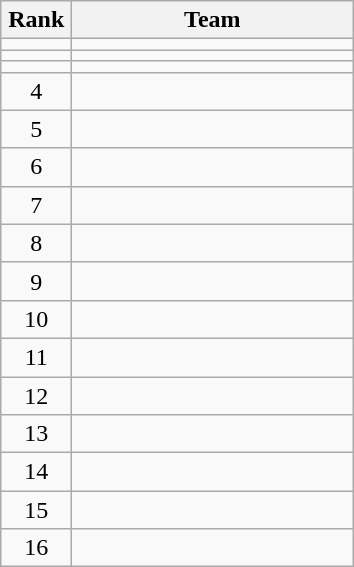<table class="wikitable" style="text-align:center">
<tr>
<th width=40>Rank</th>
<th width=180>Team</th>
</tr>
<tr>
<td></td>
<td style="text-align:left"></td>
</tr>
<tr>
<td></td>
<td style="text-align:left"></td>
</tr>
<tr>
<td></td>
<td style="text-align:left"></td>
</tr>
<tr>
<td>4</td>
<td style="text-align:left"></td>
</tr>
<tr>
<td>5</td>
<td style="text-align:left"></td>
</tr>
<tr>
<td>6</td>
<td style="text-align:left"></td>
</tr>
<tr>
<td>7</td>
<td style="text-align:left"></td>
</tr>
<tr>
<td>8</td>
<td style="text-align:left"></td>
</tr>
<tr>
<td>9</td>
<td style="text-align:left"></td>
</tr>
<tr>
<td>10</td>
<td style="text-align:left"></td>
</tr>
<tr>
<td>11</td>
<td style="text-align:left"></td>
</tr>
<tr>
<td>12</td>
<td style="text-align:left"></td>
</tr>
<tr>
<td>13</td>
<td style="text-align:left"></td>
</tr>
<tr>
<td>14</td>
<td style="text-align:left"></td>
</tr>
<tr>
<td>15</td>
<td style="text-align:left"></td>
</tr>
<tr>
<td>16</td>
<td style="text-align:left"></td>
</tr>
</table>
